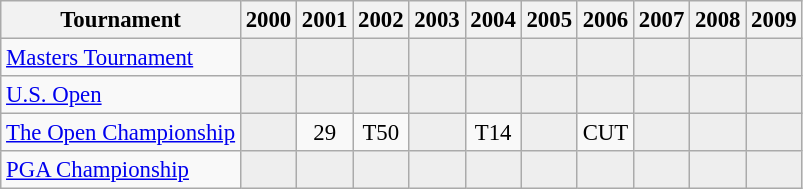<table class="wikitable" style="font-size:95%;text-align:center;">
<tr>
<th>Tournament</th>
<th>2000</th>
<th>2001</th>
<th>2002</th>
<th>2003</th>
<th>2004</th>
<th>2005</th>
<th>2006</th>
<th>2007</th>
<th>2008</th>
<th>2009</th>
</tr>
<tr>
<td align=left><a href='#'>Masters Tournament</a></td>
<td style="background:#eeeeee;"></td>
<td style="background:#eeeeee;"></td>
<td style="background:#eeeeee;"></td>
<td style="background:#eeeeee;"></td>
<td style="background:#eeeeee;"></td>
<td style="background:#eeeeee;"></td>
<td style="background:#eeeeee;"></td>
<td style="background:#eeeeee;"></td>
<td style="background:#eeeeee;"></td>
<td style="background:#eeeeee;"></td>
</tr>
<tr>
<td align=left><a href='#'>U.S. Open</a></td>
<td style="background:#eeeeee;"></td>
<td style="background:#eeeeee;"></td>
<td style="background:#eeeeee;"></td>
<td style="background:#eeeeee;"></td>
<td style="background:#eeeeee;"></td>
<td style="background:#eeeeee;"></td>
<td style="background:#eeeeee;"></td>
<td style="background:#eeeeee;"></td>
<td style="background:#eeeeee;"></td>
<td style="background:#eeeeee;"></td>
</tr>
<tr>
<td align=left><a href='#'>The Open Championship</a></td>
<td style="background:#eeeeee;"></td>
<td>29</td>
<td>T50</td>
<td style="background:#eeeeee;"></td>
<td>T14</td>
<td style="background:#eeeeee;"></td>
<td>CUT</td>
<td style="background:#eeeeee;"></td>
<td style="background:#eeeeee;"></td>
<td style="background:#eeeeee;"></td>
</tr>
<tr>
<td align=left><a href='#'>PGA Championship</a></td>
<td style="background:#eeeeee;"></td>
<td style="background:#eeeeee;"></td>
<td style="background:#eeeeee;"></td>
<td style="background:#eeeeee;"></td>
<td style="background:#eeeeee;"></td>
<td style="background:#eeeeee;"></td>
<td style="background:#eeeeee;"></td>
<td style="background:#eeeeee;"></td>
<td style="background:#eeeeee;"></td>
<td style="background:#eeeeee;"></td>
</tr>
</table>
